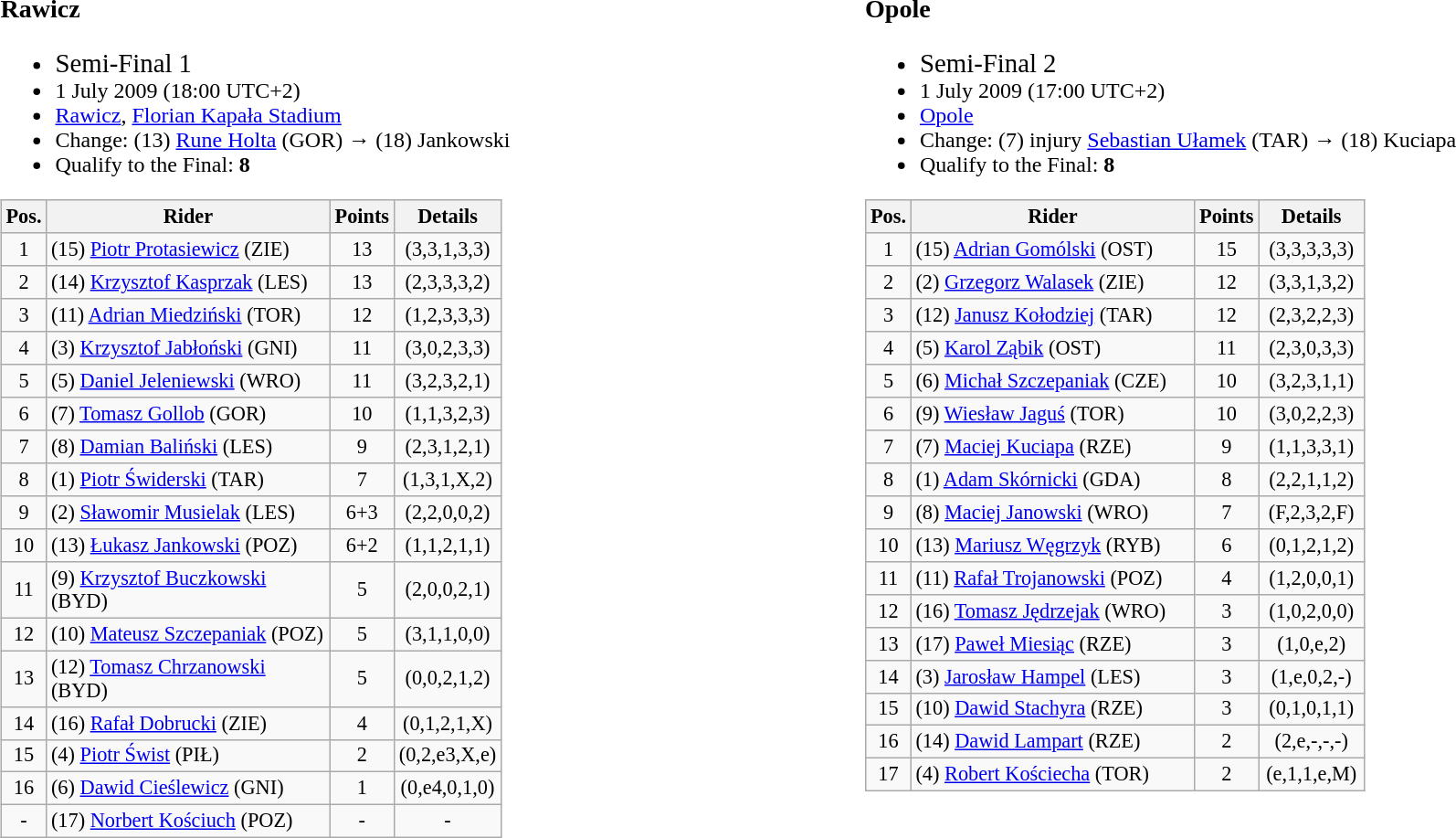<table width=100%>
<tr>
<td width=50% valign=top><br><h3>Rawicz</h3><ul><li><big>Semi-Final 1</big></li><li>1 July 2009 (18:00 UTC+2)</li><li><a href='#'>Rawicz</a>, <a href='#'>Florian Kapała Stadium</a></li><li>Change: (13) <a href='#'>Rune Holta</a> (GOR) → (18) Jankowski</li><li>Qualify to the Final: <strong>8</strong></li></ul><table class=wikitable style="font-size:93%;">
<tr>
<th width=25px>Pos.</th>
<th width=200px>Rider</th>
<th width=40px>Points</th>
<th width=70px>Details</th>
</tr>
<tr align=center >
<td>1</td>
<td align=left>(15) <a href='#'>Piotr Protasiewicz</a> (ZIE)</td>
<td>13</td>
<td>(3,3,1,3,3)</td>
</tr>
<tr align=center >
<td>2</td>
<td align=left>(14) <a href='#'>Krzysztof Kasprzak</a> (LES)</td>
<td>13</td>
<td>(2,3,3,3,2)</td>
</tr>
<tr align=center >
<td>3</td>
<td align=left>(11) <a href='#'>Adrian Miedziński</a> (TOR)</td>
<td>12</td>
<td>(1,2,3,3,3)</td>
</tr>
<tr align=center >
<td>4</td>
<td align=left>(3) <a href='#'>Krzysztof Jabłoński</a> (GNI)</td>
<td>11</td>
<td>(3,0,2,3,3)</td>
</tr>
<tr align=center >
<td>5</td>
<td align=left>(5) <a href='#'>Daniel Jeleniewski</a> (WRO)</td>
<td>11</td>
<td>(3,2,3,2,1)</td>
</tr>
<tr align=center >
<td>6</td>
<td align=left>(7) <a href='#'>Tomasz Gollob</a> (GOR)</td>
<td>10</td>
<td>(1,1,3,2,3)</td>
</tr>
<tr align=center >
<td>7</td>
<td align=left>(8) <a href='#'>Damian Baliński</a> (LES)</td>
<td>9</td>
<td>(2,3,1,2,1)</td>
</tr>
<tr align=center >
<td>8</td>
<td align=left>(1) <a href='#'>Piotr Świderski</a> (TAR)</td>
<td>7</td>
<td>(1,3,1,X,2)</td>
</tr>
<tr align=center >
<td>9</td>
<td align=left>(2) <a href='#'>Sławomir Musielak</a> (LES)</td>
<td>6+3</td>
<td>(2,2,0,0,2)</td>
</tr>
<tr align=center>
<td>10</td>
<td align=left>(13) <a href='#'>Łukasz Jankowski</a> (POZ)</td>
<td>6+2</td>
<td>(1,1,2,1,1)</td>
</tr>
<tr align=center>
<td>11</td>
<td align=left>(9) <a href='#'>Krzysztof Buczkowski</a> (BYD)</td>
<td>5</td>
<td>(2,0,0,2,1)</td>
</tr>
<tr align=center>
<td>12</td>
<td align=left>(10) <a href='#'>Mateusz Szczepaniak</a> (POZ)</td>
<td>5</td>
<td>(3,1,1,0,0)</td>
</tr>
<tr align=center>
<td>13</td>
<td align=left>(12) <a href='#'>Tomasz Chrzanowski</a> (BYD)</td>
<td>5</td>
<td>(0,0,2,1,2)</td>
</tr>
<tr align=center>
<td>14</td>
<td align=left>(16) <a href='#'>Rafał Dobrucki</a> (ZIE)</td>
<td>4</td>
<td>(0,1,2,1,X)</td>
</tr>
<tr align=center>
<td>15</td>
<td align=left>(4) <a href='#'>Piotr Świst</a> (PIŁ)</td>
<td>2</td>
<td>(0,2,e3,X,e)</td>
</tr>
<tr align=center>
<td>16</td>
<td align=left>(6) <a href='#'>Dawid Cieślewicz</a> (GNI)</td>
<td>1</td>
<td>(0,e4,0,1,0)</td>
</tr>
<tr align=center>
<td>-</td>
<td align=left>(17) <a href='#'>Norbert Kościuch</a> (POZ)</td>
<td>-</td>
<td>-</td>
</tr>
</table>
</td>
<td width=50% valign=top><br><h3>Opole</h3><ul><li><big>Semi-Final 2</big></li><li>1 July 2009 (17:00 UTC+2)</li><li><a href='#'>Opole</a></li><li>Change: (7) injury <a href='#'>Sebastian Ułamek</a> (TAR) → (18) Kuciapa</li><li>Qualify to the Final: <strong>8</strong></li></ul><table class=wikitable style="font-size:93%;">
<tr>
<th width=25px>Pos.</th>
<th width=200px>Rider</th>
<th width=40px>Points</th>
<th width=70px>Details</th>
</tr>
<tr align=center >
<td>1</td>
<td align=left>(15) <a href='#'>Adrian Gomólski</a> (OST)</td>
<td>15</td>
<td>(3,3,3,3,3)</td>
</tr>
<tr align=center >
<td>2</td>
<td align=left>(2) <a href='#'>Grzegorz Walasek</a> (ZIE)</td>
<td>12</td>
<td>(3,3,1,3,2)</td>
</tr>
<tr align=center >
<td>3</td>
<td align=left>(12) <a href='#'>Janusz Kołodziej</a> (TAR)</td>
<td>12</td>
<td>(2,3,2,2,3)</td>
</tr>
<tr align=center >
<td>4</td>
<td align=left>(5) <a href='#'>Karol Ząbik</a> (OST)</td>
<td>11</td>
<td>(2,3,0,3,3)</td>
</tr>
<tr align=center >
<td>5</td>
<td align=left>(6) <a href='#'>Michał Szczepaniak</a> (CZE)</td>
<td>10</td>
<td>(3,2,3,1,1)</td>
</tr>
<tr align=center >
<td>6</td>
<td align=left>(9) <a href='#'>Wiesław Jaguś</a> (TOR)</td>
<td>10</td>
<td>(3,0,2,2,3)</td>
</tr>
<tr align=center >
<td>7</td>
<td align=left>(7) <a href='#'>Maciej Kuciapa</a> (RZE)</td>
<td>9</td>
<td>(1,1,3,3,1)</td>
</tr>
<tr align=center >
<td>8</td>
<td align=left>(1) <a href='#'>Adam Skórnicki</a> (GDA)</td>
<td>8</td>
<td>(2,2,1,1,2)</td>
</tr>
<tr align=center >
<td>9</td>
<td align=left>(8) <a href='#'>Maciej Janowski</a> (WRO)</td>
<td>7</td>
<td>(F,2,3,2,F)</td>
</tr>
<tr align=center>
<td>10</td>
<td align=left>(13) <a href='#'>Mariusz Węgrzyk</a> (RYB)</td>
<td>6</td>
<td>(0,1,2,1,2)</td>
</tr>
<tr align=center>
<td>11</td>
<td align=left>(11) <a href='#'>Rafał Trojanowski</a> (POZ)</td>
<td>4</td>
<td>(1,2,0,0,1)</td>
</tr>
<tr align=center>
<td>12</td>
<td align=left>(16) <a href='#'>Tomasz Jędrzejak</a> (WRO)</td>
<td>3</td>
<td>(1,0,2,0,0)</td>
</tr>
<tr align=center>
<td>13</td>
<td align=left>(17) <a href='#'>Paweł Miesiąc</a> (RZE)</td>
<td>3</td>
<td>(1,0,e,2)</td>
</tr>
<tr align=center>
<td>14</td>
<td align=left>(3) <a href='#'>Jarosław Hampel</a> (LES)</td>
<td>3</td>
<td>(1,e,0,2,-)</td>
</tr>
<tr align=center>
<td>15</td>
<td align=left>(10) <a href='#'>Dawid Stachyra</a> (RZE)</td>
<td>3</td>
<td>(0,1,0,1,1)</td>
</tr>
<tr align=center>
<td>16</td>
<td align=left>(14) <a href='#'>Dawid Lampart</a> (RZE)</td>
<td>2</td>
<td>(2,e,-,-,-)</td>
</tr>
<tr align=center>
<td>17</td>
<td align=left>(4) <a href='#'>Robert Kościecha</a> (TOR)</td>
<td>2</td>
<td>(e,1,1,e,M)</td>
</tr>
</table>
</td>
</tr>
</table>
